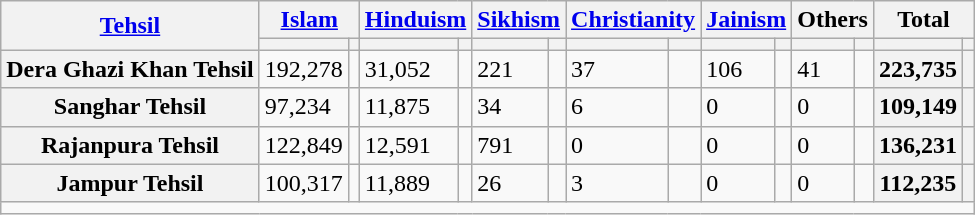<table class="wikitable sortable">
<tr>
<th rowspan="2"><a href='#'>Tehsil</a></th>
<th colspan="2"><a href='#'>Islam</a> </th>
<th colspan="2"><a href='#'>Hinduism</a> </th>
<th colspan="2"><a href='#'>Sikhism</a> </th>
<th colspan="2"><a href='#'>Christianity</a> </th>
<th colspan="2"><a href='#'>Jainism</a> </th>
<th colspan="2">Others</th>
<th colspan="2">Total</th>
</tr>
<tr>
<th><a href='#'></a></th>
<th></th>
<th></th>
<th></th>
<th></th>
<th></th>
<th></th>
<th></th>
<th></th>
<th></th>
<th></th>
<th></th>
<th></th>
<th></th>
</tr>
<tr>
<th>Dera Ghazi Khan Tehsil</th>
<td>192,278</td>
<td></td>
<td>31,052</td>
<td></td>
<td>221</td>
<td></td>
<td>37</td>
<td></td>
<td>106</td>
<td></td>
<td>41</td>
<td></td>
<th>223,735</th>
<th></th>
</tr>
<tr>
<th>Sanghar Tehsil</th>
<td>97,234</td>
<td></td>
<td>11,875</td>
<td></td>
<td>34</td>
<td></td>
<td>6</td>
<td></td>
<td>0</td>
<td></td>
<td>0</td>
<td></td>
<th>109,149</th>
<th></th>
</tr>
<tr>
<th>Rajanpura Tehsil</th>
<td>122,849</td>
<td></td>
<td>12,591</td>
<td></td>
<td>791</td>
<td></td>
<td>0</td>
<td></td>
<td>0</td>
<td></td>
<td>0</td>
<td></td>
<th>136,231</th>
<th></th>
</tr>
<tr>
<th>Jampur Tehsil</th>
<td>100,317</td>
<td></td>
<td>11,889</td>
<td></td>
<td>26</td>
<td></td>
<td>3</td>
<td></td>
<td>0</td>
<td></td>
<td>0</td>
<td></td>
<th>112,235</th>
<th></th>
</tr>
<tr class="sortbottom">
<td colspan="15"></td>
</tr>
</table>
